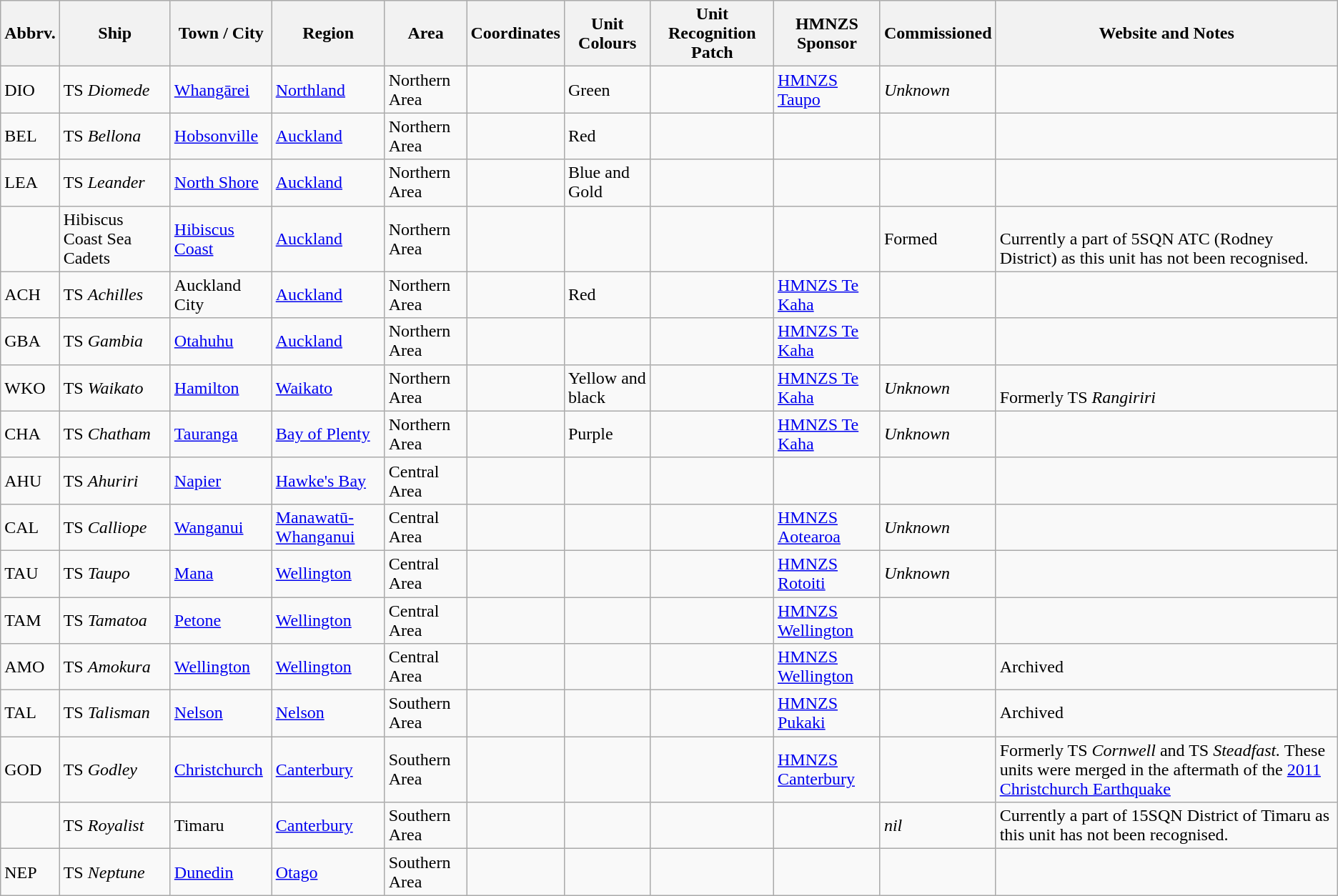<table class="wikitable sortable">
<tr>
<th>Abbrv.</th>
<th>Ship</th>
<th>Town / City</th>
<th>Region</th>
<th>Area</th>
<th>Coordinates</th>
<th class="unsortable">Unit Colours</th>
<th>Unit Recognition Patch</th>
<th>HMNZS Sponsor</th>
<th data-sort-type="isoDate">Commissioned</th>
<th class="unsortable">Website and Notes</th>
</tr>
<tr>
<td>DIO</td>
<td>TS <em>Diomede</em></td>
<td><a href='#'>Whangārei</a></td>
<td><a href='#'>Northland</a></td>
<td data-sort-value="1">Northern Area</td>
<td></td>
<td> Green</td>
<td></td>
<td><a href='#'>HMNZS Taupo</a></td>
<td><em>Unknown</em></td>
<td></td>
</tr>
<tr>
<td>BEL</td>
<td>TS <em>Bellona</em></td>
<td><a href='#'>Hobsonville</a></td>
<td><a href='#'>Auckland</a></td>
<td data-sort-value="1">Northern Area</td>
<td></td>
<td> Red</td>
<td></td>
<td></td>
<td></td>
<td></td>
</tr>
<tr>
<td>LEA</td>
<td>TS <em>Leander</em></td>
<td><a href='#'>North Shore</a></td>
<td><a href='#'>Auckland</a></td>
<td data-sort-value="1">Northern Area</td>
<td></td>
<td>  Blue and Gold</td>
<td></td>
<td></td>
<td></td>
<td></td>
</tr>
<tr>
<td></td>
<td>Hibiscus Coast Sea Cadets</td>
<td><a href='#'>Hibiscus Coast</a></td>
<td><a href='#'>Auckland</a></td>
<td>Northern Area</td>
<td></td>
<td></td>
<td></td>
<td></td>
<td>Formed<br><em></em></td>
<td><br>Currently a part of 5SQN ATC (Rodney District) as this unit has not been recognised.</td>
</tr>
<tr>
<td>ACH</td>
<td>TS <em>Achilles</em></td>
<td>Auckland City</td>
<td><a href='#'>Auckland</a></td>
<td data-sort-value="1">Northern Area</td>
<td></td>
<td>  Red</td>
<td></td>
<td><a href='#'>HMNZS Te Kaha</a></td>
<td></td>
<td></td>
</tr>
<tr>
<td>GBA</td>
<td>TS <em>Gambia</em></td>
<td><a href='#'>Otahuhu</a></td>
<td><a href='#'>Auckland</a></td>
<td data-sort-value="1">Northern Area</td>
<td></td>
<td></td>
<td></td>
<td><a href='#'>HMNZS Te Kaha</a></td>
<td></td>
<td></td>
</tr>
<tr>
<td>WKO</td>
<td>TS <em>Waikato</em></td>
<td><a href='#'>Hamilton</a></td>
<td><a href='#'>Waikato</a></td>
<td data-sort-value="1">Northern Area</td>
<td></td>
<td>  Yellow and black</td>
<td></td>
<td><a href='#'>HMNZS Te Kaha</a></td>
<td><em>Unknown</em></td>
<td><br>Formerly TS <em>Rangiriri</em></td>
</tr>
<tr>
<td>CHA</td>
<td>TS <em>Chatham</em></td>
<td><a href='#'>Tauranga</a></td>
<td><a href='#'>Bay of Plenty</a></td>
<td data-sort-value="1">Northern Area</td>
<td></td>
<td> Purple</td>
<td></td>
<td><a href='#'>HMNZS Te Kaha</a></td>
<td><em>Unknown</em></td>
<td></td>
</tr>
<tr>
<td>AHU</td>
<td>TS <em>Ahuriri</em></td>
<td><a href='#'>Napier</a></td>
<td><a href='#'>Hawke's Bay</a></td>
<td data-sort-value="2">Central Area</td>
<td></td>
<td></td>
<td></td>
<td></td>
<td></td>
<td></td>
</tr>
<tr>
<td>CAL</td>
<td>TS <em>Calliope</em></td>
<td><a href='#'>Wanganui</a></td>
<td><a href='#'>Manawatū-Whanganui</a></td>
<td data-sort-value="2">Central Area</td>
<td></td>
<td></td>
<td></td>
<td><a href='#'>HMNZS Aotearoa</a></td>
<td><em>Unknown</em></td>
<td></td>
</tr>
<tr>
<td>TAU</td>
<td>TS <em>Taupo</em></td>
<td><a href='#'>Mana</a></td>
<td><a href='#'>Wellington</a></td>
<td data-sort-value="2">Central Area</td>
<td></td>
<td></td>
<td></td>
<td><a href='#'>HMNZS Rotoiti</a></td>
<td><em>Unknown</em></td>
<td></td>
</tr>
<tr>
<td>TAM</td>
<td>TS <em>Tamatoa</em></td>
<td><a href='#'>Petone</a></td>
<td><a href='#'>Wellington</a></td>
<td data-sort-value="2">Central Area</td>
<td></td>
<td></td>
<td></td>
<td><a href='#'>HMNZS Wellington</a></td>
<td></td>
<td></td>
</tr>
<tr>
<td>AMO</td>
<td>TS <em>Amokura</em></td>
<td><a href='#'>Wellington</a></td>
<td><a href='#'>Wellington</a></td>
<td data-sort-value="2">Central Area</td>
<td></td>
<td></td>
<td></td>
<td><a href='#'>HMNZS Wellington</a></td>
<td></td>
<td>Archived </td>
</tr>
<tr>
<td>TAL</td>
<td>TS <em>Talisman</em></td>
<td><a href='#'>Nelson</a></td>
<td><a href='#'>Nelson</a></td>
<td data-sort-value="3">Southern Area</td>
<td></td>
<td></td>
<td></td>
<td><a href='#'>HMNZS Pukaki</a></td>
<td></td>
<td>Archived </td>
</tr>
<tr>
<td>GOD</td>
<td>TS <em>Godley</em></td>
<td><a href='#'>Christchurch</a></td>
<td><a href='#'>Canterbury</a></td>
<td data-sort-value="3">Southern Area</td>
<td></td>
<td></td>
<td></td>
<td><a href='#'>HMNZS Canterbury</a></td>
<td></td>
<td> Formerly TS <em>Cornwell</em> and TS <em>Steadfast.</em> These units were merged in the aftermath of the <a href='#'>2011 Christchurch Earthquake</a></td>
</tr>
<tr>
<td></td>
<td>TS <em>Royalist</em></td>
<td>Timaru</td>
<td><a href='#'>Canterbury</a></td>
<td>Southern Area</td>
<td></td>
<td></td>
<td></td>
<td></td>
<td><em>nil</em></td>
<td>Currently a part of 15SQN District of Timaru as this unit has not been recognised.</td>
</tr>
<tr>
<td>NEP</td>
<td>TS <em>Neptune</em></td>
<td><a href='#'>Dunedin</a></td>
<td><a href='#'>Otago</a></td>
<td data-sort-value="3">Southern Area</td>
<td></td>
<td></td>
<td></td>
<td></td>
<td></td>
<td></td>
</tr>
</table>
